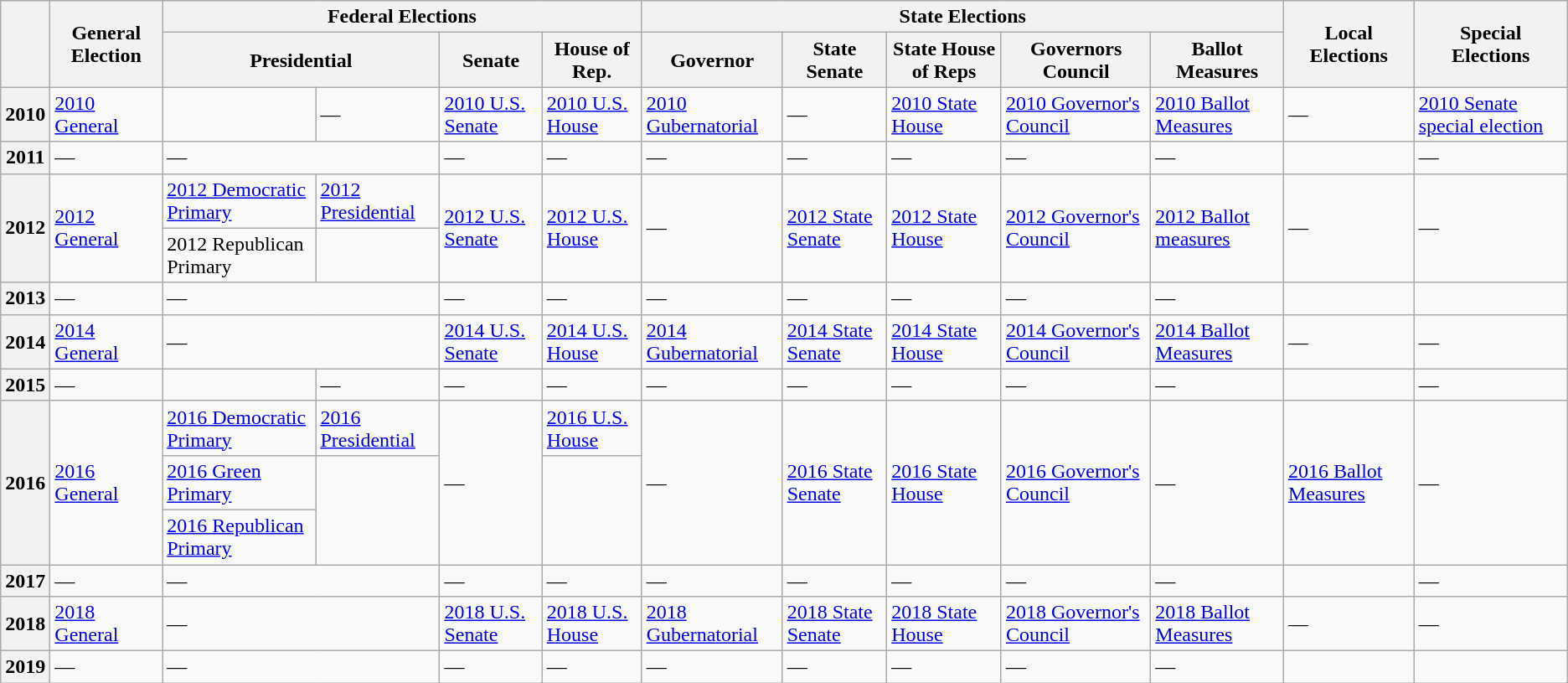<table class="wikitable">
<tr>
<th rowspan="2"></th>
<th rowspan="2">General Election</th>
<th colspan="4">Federal Elections</th>
<th colspan="5">State Elections</th>
<th rowspan="2">Local Elections</th>
<th rowspan="2">Special Elections</th>
</tr>
<tr>
<th colspan="2">Presidential</th>
<th>Senate</th>
<th>House of Rep.</th>
<th>Governor</th>
<th>State Senate</th>
<th>State House of Reps</th>
<th>Governors Council</th>
<th>Ballot Measures</th>
</tr>
<tr>
<th>2010</th>
<td><a href='#'>2010 General</a></td>
<td></td>
<td>—</td>
<td><a href='#'>2010 U.S. Senate</a></td>
<td><a href='#'>2010 U.S. House</a></td>
<td><a href='#'>2010 Gubernatorial</a></td>
<td>—</td>
<td><a href='#'>2010 State House</a></td>
<td><a href='#'>2010 Governor's Council</a></td>
<td><a href='#'>2010 Ballot Measures</a></td>
<td>—</td>
<td><a href='#'>2010 Senate special election</a></td>
</tr>
<tr>
<th>2011</th>
<td>—</td>
<td colspan="2">—</td>
<td>—</td>
<td>—</td>
<td>—</td>
<td>—</td>
<td>—</td>
<td>—</td>
<td>—</td>
<td></td>
<td>—</td>
</tr>
<tr>
<th rowspan="2">2012</th>
<td rowspan="2"><a href='#'>2012 General</a></td>
<td><a href='#'>2012 Democratic Primary</a></td>
<td><a href='#'>2012 Presidential</a></td>
<td rowspan="2"><a href='#'>2012 U.S. Senate</a></td>
<td rowspan="2"><a href='#'>2012 U.S. House</a></td>
<td rowspan="2">—</td>
<td rowspan="2"><a href='#'>2012 State Senate</a></td>
<td rowspan="2"><a href='#'>2012 State House</a></td>
<td rowspan="2"><a href='#'>2012 Governor's Council</a></td>
<td rowspan="2"><a href='#'>2012 Ballot measures</a></td>
<td rowspan="2">—</td>
<td rowspan="2">—</td>
</tr>
<tr>
<td>2012 Republican Primary</td>
</tr>
<tr>
<th>2013</th>
<td>—</td>
<td colspan="2">—</td>
<td>—</td>
<td>—</td>
<td>—</td>
<td>—</td>
<td>—</td>
<td>—</td>
<td>—</td>
<td></td>
<td></td>
</tr>
<tr>
<th>2014</th>
<td><a href='#'>2014 General</a></td>
<td colspan="2">—</td>
<td><a href='#'>2014 U.S. Senate</a></td>
<td><a href='#'>2014 U.S. House</a></td>
<td><a href='#'>2014 Gubernatorial</a></td>
<td><a href='#'>2014 State Senate</a></td>
<td><a href='#'>2014 State House</a></td>
<td><a href='#'>2014 Governor's Council</a></td>
<td><a href='#'>2014 Ballot Measures</a></td>
<td>—</td>
<td>—</td>
</tr>
<tr>
<th>2015</th>
<td>—</td>
<td></td>
<td>—</td>
<td>—</td>
<td>—</td>
<td>—</td>
<td>—</td>
<td>—</td>
<td>—</td>
<td>—</td>
<td></td>
<td>—</td>
</tr>
<tr>
<th rowspan="3">2016</th>
<td rowspan="3"><a href='#'>2016 General</a></td>
<td><a href='#'>2016 Democratic Primary</a></td>
<td><a href='#'>2016 Presidential</a></td>
<td rowspan="3">—</td>
<td><a href='#'>2016 U.S. House</a></td>
<td rowspan="3">—</td>
<td rowspan="3"><a href='#'>2016 State Senate</a></td>
<td rowspan="3"><a href='#'>2016 State House</a></td>
<td rowspan="3"><a href='#'>2016 Governor's Council</a></td>
<td rowspan="3">—</td>
<td rowspan="3"><a href='#'>2016 Ballot Measures</a></td>
<td rowspan="3">—</td>
</tr>
<tr>
<td><a href='#'>2016 Green Primary</a></td>
</tr>
<tr>
<td><a href='#'>2016 Republican Primary</a></td>
</tr>
<tr>
<th>2017</th>
<td>—</td>
<td colspan="2">—</td>
<td>—</td>
<td>—</td>
<td>—</td>
<td>—</td>
<td>—</td>
<td>—</td>
<td>—</td>
<td></td>
<td>—</td>
</tr>
<tr>
<th>2018</th>
<td><a href='#'>2018 General</a></td>
<td colspan="2">—</td>
<td><a href='#'>2018 U.S. Senate</a></td>
<td><a href='#'>2018 U.S. House</a></td>
<td><a href='#'>2018 Gubernatorial</a></td>
<td><a href='#'>2018 State Senate</a></td>
<td><a href='#'>2018 State House</a></td>
<td><a href='#'>2018 Governor's Council</a></td>
<td><a href='#'>2018 Ballot Measures</a></td>
<td>—</td>
<td>—</td>
</tr>
<tr>
<th>2019</th>
<td>—</td>
<td colspan="2">—</td>
<td>—</td>
<td>—</td>
<td>—</td>
<td>—</td>
<td>—</td>
<td>—</td>
<td>—</td>
<td></td>
</tr>
</table>
